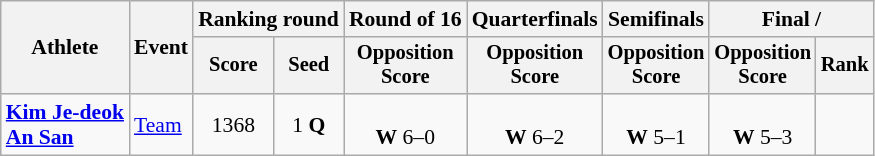<table class="wikitable" style="font-size:90%; text-align:center">
<tr>
<th rowspan="2">Athlete</th>
<th rowspan="2">Event</th>
<th colspan="2">Ranking round</th>
<th>Round of 16</th>
<th>Quarterfinals</th>
<th>Semifinals</th>
<th colspan="2">Final / </th>
</tr>
<tr style="font-size:95%">
<th>Score</th>
<th>Seed</th>
<th>Opposition<br>Score</th>
<th>Opposition<br>Score</th>
<th>Opposition<br>Score</th>
<th>Opposition<br>Score</th>
<th>Rank</th>
</tr>
<tr>
<td style="text-align:left"><strong><a href='#'>Kim Je-deok</a><br><a href='#'>An San</a></strong></td>
<td style="text-align:left"><a href='#'>Team</a></td>
<td>1368</td>
<td>1 <strong>Q</strong></td>
<td><br><strong>W</strong> 6–0</td>
<td><br><strong>W</strong> 6–2</td>
<td><br><strong>W</strong> 5–1</td>
<td><br><strong>W</strong> 5–3</td>
<td></td>
</tr>
</table>
